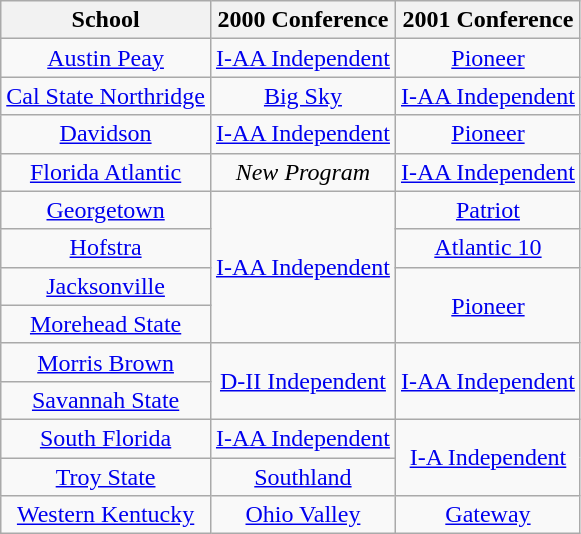<table class="wikitable sortable">
<tr>
<th>School</th>
<th>2000 Conference</th>
<th>2001 Conference</th>
</tr>
<tr style="text-align:center;">
<td><a href='#'>Austin Peay</a></td>
<td><a href='#'>I-AA Independent</a></td>
<td><a href='#'>Pioneer</a></td>
</tr>
<tr style="text-align:center;">
<td><a href='#'>Cal State Northridge</a></td>
<td><a href='#'>Big Sky</a></td>
<td><a href='#'>I-AA Independent</a></td>
</tr>
<tr style="text-align:center;">
<td><a href='#'>Davidson</a></td>
<td><a href='#'>I-AA Independent</a></td>
<td><a href='#'>Pioneer</a></td>
</tr>
<tr style="text-align:center;">
<td><a href='#'>Florida Atlantic</a></td>
<td><em>New Program</em></td>
<td><a href='#'>I-AA Independent</a></td>
</tr>
<tr style="text-align:center;">
<td><a href='#'>Georgetown</a></td>
<td rowspan="4"><a href='#'>I-AA Independent</a></td>
<td><a href='#'>Patriot</a></td>
</tr>
<tr style="text-align:center;">
<td><a href='#'>Hofstra</a></td>
<td><a href='#'>Atlantic 10</a></td>
</tr>
<tr style="text-align:center;">
<td><a href='#'>Jacksonville</a></td>
<td rowspan="2"><a href='#'>Pioneer</a></td>
</tr>
<tr style="text-align:center;">
<td><a href='#'>Morehead State</a></td>
</tr>
<tr style="text-align:center;">
<td><a href='#'>Morris Brown</a></td>
<td rowspan="2"><a href='#'>D-II Independent</a></td>
<td rowspan="2"><a href='#'>I-AA Independent</a></td>
</tr>
<tr style="text-align:center;">
<td><a href='#'>Savannah State</a></td>
</tr>
<tr style="text-align:center;">
<td><a href='#'>South Florida</a></td>
<td><a href='#'>I-AA Independent</a></td>
<td rowspan="2"><a href='#'>I-A Independent</a></td>
</tr>
<tr style="text-align:center;">
<td><a href='#'>Troy State</a></td>
<td><a href='#'>Southland</a></td>
</tr>
<tr style="text-align:center;">
<td><a href='#'>Western Kentucky</a></td>
<td><a href='#'>Ohio Valley</a></td>
<td><a href='#'>Gateway</a></td>
</tr>
</table>
